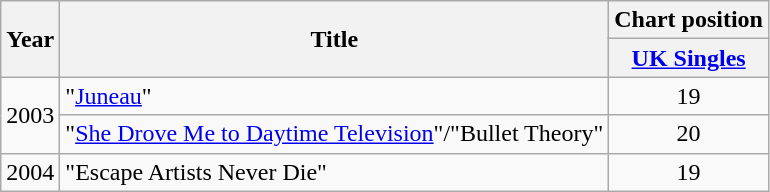<table class="wikitable">
<tr>
<th rowspan="2">Year</th>
<th rowspan="2">Title</th>
<th colspan="1">Chart position</th>
</tr>
<tr>
<th><a href='#'>UK Singles</a></th>
</tr>
<tr>
<td rowspan="2">2003</td>
<td>"<a href='#'>Juneau</a>"</td>
<td style="text-align:center;">19</td>
</tr>
<tr>
<td>"<a href='#'>She Drove Me to Daytime Television</a>"/"Bullet Theory"</td>
<td style="text-align:center;">20</td>
</tr>
<tr>
<td>2004</td>
<td>"Escape Artists Never Die"</td>
<td style="text-align:center;">19</td>
</tr>
</table>
